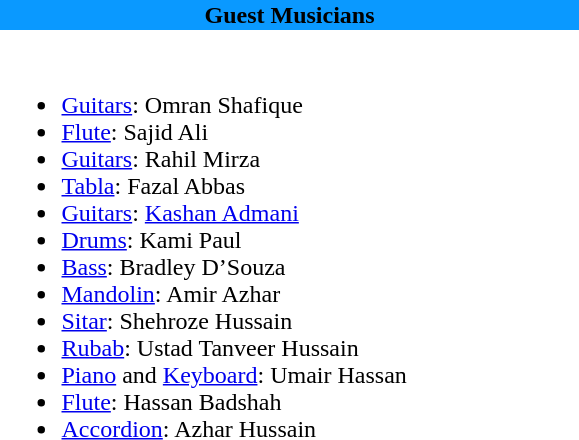<table style="border-spacing: 6px; border: 0px;">
<tr>
<th style="color:black; width:24em; background:#0A99FF; text-align:center">Guest Musicians</th>
</tr>
<tr>
<td colspan="2"><br><ul><li><a href='#'>Guitars</a>: Omran Shafique</li><li><a href='#'>Flute</a>: Sajid Ali</li><li><a href='#'>Guitars</a>: Rahil Mirza</li><li><a href='#'>Tabla</a>: Fazal Abbas</li><li><a href='#'>Guitars</a>: <a href='#'>Kashan Admani</a></li><li><a href='#'>Drums</a>: Kami Paul</li><li><a href='#'>Bass</a>: Bradley D’Souza</li><li><a href='#'>Mandolin</a>: Amir Azhar</li><li><a href='#'>Sitar</a>: Shehroze Hussain</li><li><a href='#'>Rubab</a>: Ustad Tanveer Hussain</li><li><a href='#'>Piano</a> and <a href='#'>Keyboard</a>: Umair Hassan</li><li><a href='#'>Flute</a>: Hassan Badshah</li><li><a href='#'>Accordion</a>: Azhar Hussain</li></ul></td>
</tr>
</table>
